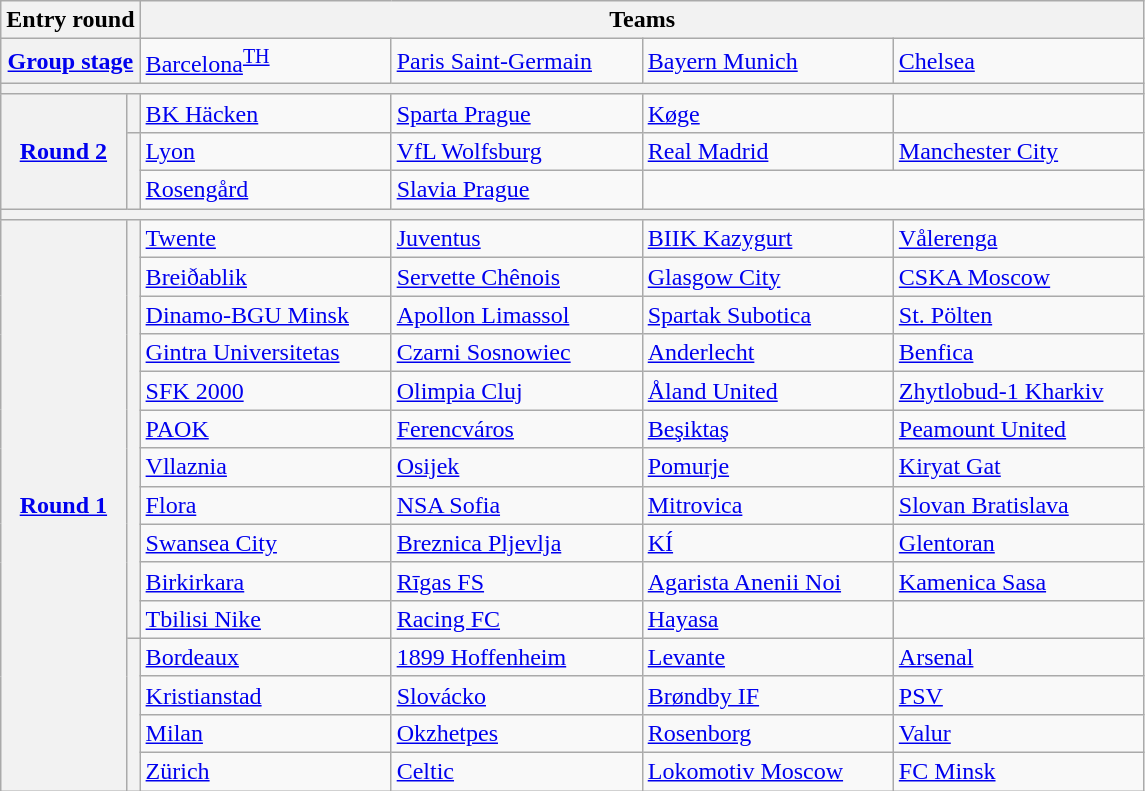<table class="wikitable">
<tr>
<th colspan="2">Entry round</th>
<th colspan="4">Teams</th>
</tr>
<tr>
<th colspan="2"><a href='#'>Group stage</a></th>
<td style="min-width:10em"> <a href='#'>Barcelona</a><sup><a href='#'>TH</a></sup> </td>
<td style="min-width:10em"> <a href='#'>Paris Saint-Germain</a> </td>
<td style="min-width:10em"> <a href='#'>Bayern Munich</a> </td>
<td style="min-width:10em"> <a href='#'>Chelsea</a> </td>
</tr>
<tr>
<th colspan="6"></th>
</tr>
<tr>
<th rowspan="3"><a href='#'>Round 2</a></th>
<th></th>
<td> <a href='#'>BK Häcken</a> </td>
<td> <a href='#'>Sparta Prague</a> </td>
<td> <a href='#'>Køge</a> </td>
<td></td>
</tr>
<tr>
<th rowspan="2"></th>
<td> <a href='#'>Lyon</a> </td>
<td> <a href='#'>VfL Wolfsburg</a> </td>
<td> <a href='#'>Real Madrid</a> </td>
<td> <a href='#'>Manchester City</a> </td>
</tr>
<tr>
<td> <a href='#'>Rosengård</a> </td>
<td> <a href='#'>Slavia Prague</a> </td>
<td colspan="2"></td>
</tr>
<tr>
<th colspan="6"></th>
</tr>
<tr>
<th rowspan="15"><a href='#'>Round 1</a></th>
<th rowspan="11"></th>
<td> <a href='#'>Twente</a> </td>
<td> <a href='#'>Juventus</a> </td>
<td> <a href='#'>BIIK Kazygurt</a> </td>
<td> <a href='#'>Vålerenga</a> </td>
</tr>
<tr>
<td> <a href='#'>Breiðablik</a> </td>
<td> <a href='#'>Servette Chênois</a> </td>
<td> <a href='#'>Glasgow City</a> </td>
<td> <a href='#'>CSKA Moscow</a> </td>
</tr>
<tr>
<td> <a href='#'>Dinamo-BGU Minsk</a> </td>
<td> <a href='#'>Apollon Limassol</a> </td>
<td> <a href='#'>Spartak Subotica</a> </td>
<td> <a href='#'>St. Pölten</a> </td>
</tr>
<tr>
<td> <a href='#'>Gintra Universitetas</a> </td>
<td> <a href='#'>Czarni Sosnowiec</a> </td>
<td> <a href='#'>Anderlecht</a> </td>
<td> <a href='#'>Benfica</a> </td>
</tr>
<tr>
<td> <a href='#'>SFK 2000</a> </td>
<td> <a href='#'>Olimpia Cluj</a> </td>
<td> <a href='#'>Åland United</a> </td>
<td> <a href='#'>Zhytlobud-1 Kharkiv</a> </td>
</tr>
<tr>
<td> <a href='#'>PAOK</a> </td>
<td> <a href='#'>Ferencváros</a> </td>
<td> <a href='#'>Beşiktaş</a> </td>
<td> <a href='#'>Peamount United</a> </td>
</tr>
<tr>
<td> <a href='#'>Vllaznia</a> </td>
<td> <a href='#'>Osijek</a> </td>
<td> <a href='#'>Pomurje</a> </td>
<td> <a href='#'>Kiryat Gat</a> </td>
</tr>
<tr>
<td> <a href='#'>Flora</a> </td>
<td> <a href='#'>NSA Sofia</a> </td>
<td> <a href='#'>Mitrovica</a> </td>
<td> <a href='#'>Slovan Bratislava</a> </td>
</tr>
<tr>
<td> <a href='#'>Swansea City</a> </td>
<td> <a href='#'>Breznica Pljevlja</a> </td>
<td> <a href='#'>KÍ</a> </td>
<td> <a href='#'>Glentoran</a> </td>
</tr>
<tr>
<td> <a href='#'>Birkirkara</a> </td>
<td> <a href='#'>Rīgas FS</a> </td>
<td> <a href='#'>Agarista Anenii Noi</a> </td>
<td> <a href='#'>Kamenica Sasa</a> </td>
</tr>
<tr>
<td> <a href='#'>Tbilisi Nike</a> </td>
<td> <a href='#'>Racing FC</a> </td>
<td> <a href='#'>Hayasa</a> </td>
<td></td>
</tr>
<tr>
<th rowspan="4"></th>
<td> <a href='#'>Bordeaux</a> </td>
<td> <a href='#'>1899 Hoffenheim</a> </td>
<td> <a href='#'>Levante</a> </td>
<td> <a href='#'>Arsenal</a> </td>
</tr>
<tr>
<td> <a href='#'>Kristianstad</a> </td>
<td> <a href='#'>Slovácko</a> </td>
<td> <a href='#'>Brøndby IF</a> </td>
<td> <a href='#'>PSV</a> </td>
</tr>
<tr>
<td> <a href='#'>Milan</a> </td>
<td> <a href='#'>Okzhetpes</a> </td>
<td> <a href='#'>Rosenborg</a> </td>
<td> <a href='#'>Valur</a> </td>
</tr>
<tr>
<td> <a href='#'>Zürich</a> </td>
<td> <a href='#'>Celtic</a> </td>
<td> <a href='#'>Lokomotiv Moscow</a> </td>
<td> <a href='#'>FC Minsk</a> </td>
</tr>
</table>
